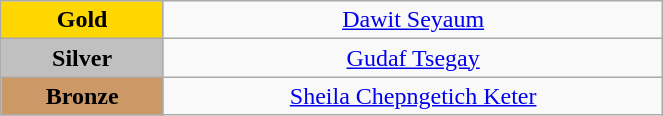<table class="wikitable" style="text-align:center; " width="35%">
<tr>
<td bgcolor="gold"><strong>Gold</strong></td>
<td><a href='#'>Dawit Seyaum</a><br>  <small><em></em></small></td>
</tr>
<tr>
<td bgcolor="silver"><strong>Silver</strong></td>
<td><a href='#'>Gudaf Tsegay</a><br>  <small><em></em></small></td>
</tr>
<tr>
<td bgcolor="CC9966"><strong>Bronze</strong></td>
<td><a href='#'>Sheila Chepngetich Keter</a><br>  <small><em></em></small></td>
</tr>
</table>
